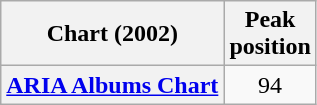<table class="wikitable plainrowheaders">
<tr>
<th scope="col">Chart (2002)</th>
<th scope="col">Peak<br>position</th>
</tr>
<tr>
<th scope="row"><a href='#'>ARIA Albums Chart</a></th>
<td style="text-align:center;">94</td>
</tr>
</table>
